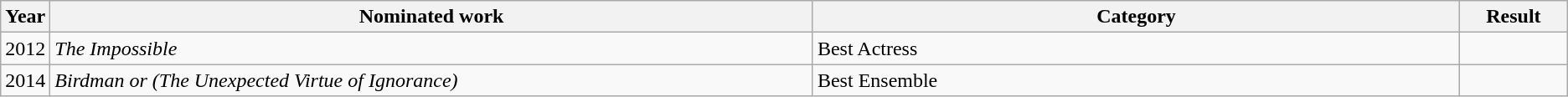<table class=wikitable>
<tr>
<th scope="col" style="width:1em;">Year</th>
<th scope="col" style="width:39em;">Nominated work</th>
<th scope="col" style="width:33em;">Category</th>
<th scope="col" style="width:5em;">Result</th>
</tr>
<tr>
<td>2012</td>
<td><em>The Impossible</em></td>
<td>Best Actress</td>
<td></td>
</tr>
<tr>
<td>2014</td>
<td><em>Birdman or (The Unexpected Virtue of Ignorance)</em></td>
<td>Best Ensemble</td>
<td></td>
</tr>
</table>
